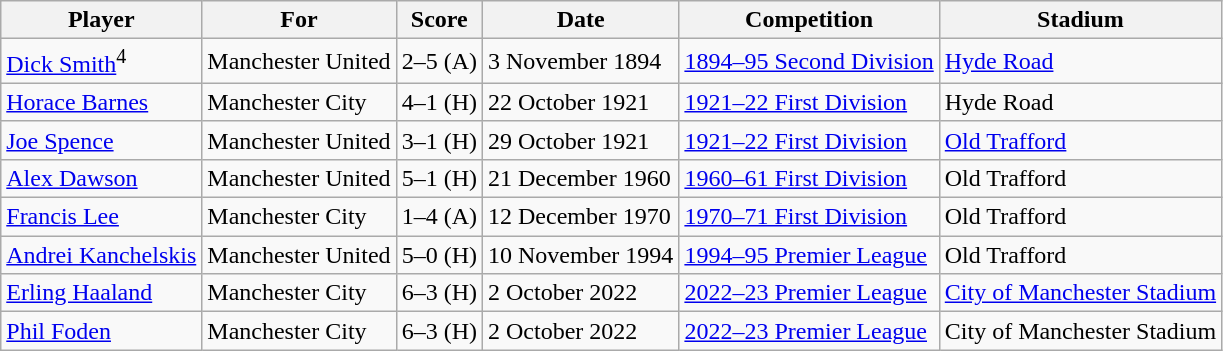<table class="wikitable sortable">
<tr>
<th>Player</th>
<th>For</th>
<th>Score</th>
<th>Date</th>
<th>Competition</th>
<th>Stadium</th>
</tr>
<tr>
<td> <a href='#'>Dick Smith</a><sup>4</sup></td>
<td>Manchester United</td>
<td>2–5 (A)</td>
<td>3 November 1894</td>
<td><a href='#'>1894–95 Second Division</a></td>
<td><a href='#'>Hyde Road</a></td>
</tr>
<tr>
<td> <a href='#'>Horace Barnes</a></td>
<td>Manchester City</td>
<td>4–1 (H)</td>
<td>22 October 1921</td>
<td><a href='#'>1921–22 First Division</a></td>
<td>Hyde Road</td>
</tr>
<tr>
<td> <a href='#'>Joe Spence</a></td>
<td>Manchester United</td>
<td>3–1 (H)</td>
<td>29 October 1921</td>
<td><a href='#'>1921–22 First Division</a></td>
<td><a href='#'>Old Trafford</a></td>
</tr>
<tr>
<td> <a href='#'>Alex Dawson</a></td>
<td>Manchester United</td>
<td>5–1 (H)</td>
<td>21 December 1960</td>
<td><a href='#'>1960–61 First Division</a></td>
<td>Old Trafford</td>
</tr>
<tr>
<td> <a href='#'>Francis Lee</a></td>
<td>Manchester City</td>
<td>1–4 (A)</td>
<td>12 December 1970</td>
<td><a href='#'>1970–71 First Division</a></td>
<td>Old Trafford</td>
</tr>
<tr>
<td> <a href='#'>Andrei Kanchelskis</a></td>
<td>Manchester United</td>
<td>5–0 (H)</td>
<td>10 November 1994</td>
<td><a href='#'>1994–95 Premier League</a></td>
<td>Old Trafford</td>
</tr>
<tr>
<td> <a href='#'>Erling Haaland</a></td>
<td>Manchester City</td>
<td>6–3 (H)</td>
<td>2 October 2022</td>
<td><a href='#'>2022–23 Premier League</a></td>
<td><a href='#'>City of Manchester Stadium</a></td>
</tr>
<tr>
<td> <a href='#'>Phil Foden</a></td>
<td>Manchester City</td>
<td>6–3 (H)</td>
<td>2 October 2022</td>
<td><a href='#'>2022–23 Premier League</a></td>
<td>City of Manchester Stadium</td>
</tr>
</table>
